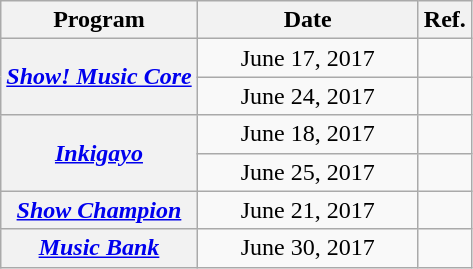<table class="wikitable plainrowheaders" style="text-align:center">
<tr>
<th>Program</th>
<th width="140">Date</th>
<th>Ref.</th>
</tr>
<tr>
<th scope="row" rowspan=2><em><a href='#'>Show! Music Core</a></em></th>
<td>June 17, 2017</td>
<td></td>
</tr>
<tr>
<td>June 24, 2017</td>
<td></td>
</tr>
<tr>
<th scope="row" rowspan=2><em><a href='#'>Inkigayo</a></em></th>
<td>June 18, 2017</td>
<td></td>
</tr>
<tr>
<td>June 25, 2017</td>
<td></td>
</tr>
<tr>
<th scope="row"><em><a href='#'>Show Champion</a></em></th>
<td>June 21, 2017</td>
<td></td>
</tr>
<tr>
<th scope="row"><em><a href='#'>Music Bank</a></em></th>
<td>June 30, 2017</td>
<td></td>
</tr>
</table>
